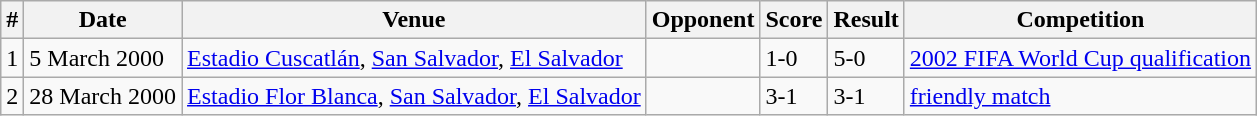<table class="wikitable">
<tr>
<th>#</th>
<th>Date</th>
<th>Venue</th>
<th>Opponent</th>
<th>Score</th>
<th>Result</th>
<th>Competition</th>
</tr>
<tr>
<td>1</td>
<td>5 March 2000</td>
<td><a href='#'>Estadio Cuscatlán</a>, <a href='#'>San Salvador</a>, <a href='#'>El Salvador</a></td>
<td></td>
<td>1-0</td>
<td>5-0</td>
<td><a href='#'>2002 FIFA World Cup qualification</a></td>
</tr>
<tr>
<td>2</td>
<td>28 March 2000</td>
<td><a href='#'>Estadio Flor Blanca</a>, <a href='#'>San Salvador</a>, <a href='#'>El Salvador</a></td>
<td></td>
<td>3-1</td>
<td>3-1</td>
<td><a href='#'>friendly match</a></td>
</tr>
</table>
